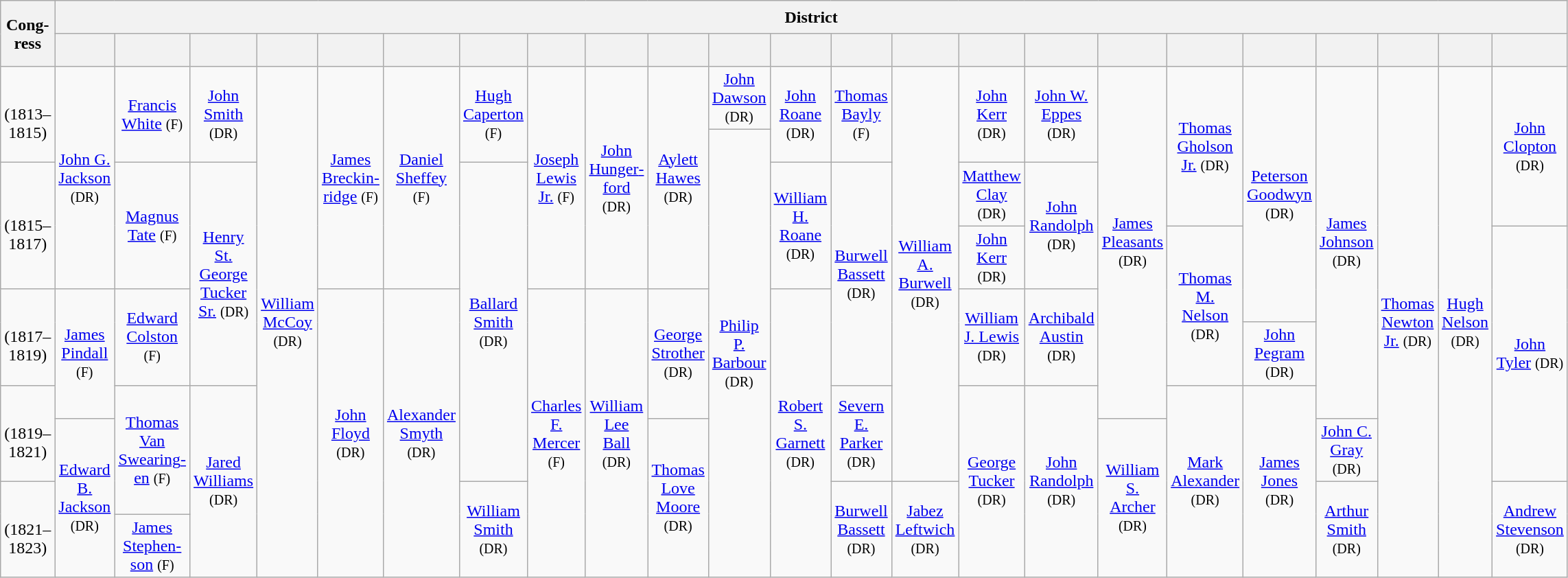<table class=wikitable style="text-align:center">
<tr style="height:2em">
<th rowspan=2>Cong­ress</th>
<th colspan=23>District</th>
</tr>
<tr style="height:2em">
<th></th>
<th></th>
<th></th>
<th></th>
<th></th>
<th></th>
<th></th>
<th></th>
<th></th>
<th></th>
<th></th>
<th></th>
<th></th>
<th></th>
<th></th>
<th></th>
<th></th>
<th></th>
<th></th>
<th></th>
<th></th>
<th></th>
<th></th>
</tr>
<tr style="height:2em">
<td rowspan=2><strong></strong><br>(1813–1815)</td>
<td rowspan=4 ><a href='#'>John G. Jackson</a> <small>(DR)</small></td>
<td rowspan=2 ><a href='#'>Francis White</a> <small>(F)</small></td>
<td rowspan=2 ><a href='#'>John Smith</a> <small>(DR)</small></td>
<td rowspan=10 ><a href='#'>William McCoy</a> <small>(DR)</small></td>
<td rowspan=4 ><a href='#'>James Breckin­ridge</a> <small>(F)</small></td>
<td rowspan=4 ><a href='#'>Daniel Sheffey</a> <small>(F)</small></td>
<td rowspan=2 ><a href='#'>Hugh Caperton</a> <small>(F)</small></td>
<td rowspan=4 ><a href='#'>Joseph Lewis Jr.</a> <small>(F)</small></td>
<td rowspan=4 ><a href='#'>John Hunger­ford</a> <small>(DR)</small></td>
<td rowspan=4 ><a href='#'>Aylett Hawes</a> <small>(DR)</small></td>
<td><a href='#'>John Dawson</a> <small>(DR)</small></td>
<td rowspan=2 ><a href='#'>John Roane</a> <small>(DR)</small></td>
<td rowspan=2 ><a href='#'>Thomas Bayly</a> <small>(F)</small></td>
<td rowspan=8 ><a href='#'>William A. Burwell</a> <small>(DR)</small></td>
<td rowspan=2 ><a href='#'>John Kerr</a> <small>(DR)</small></td>
<td rowspan=2 ><a href='#'>John W. Eppes</a> <small>(DR)</small></td>
<td rowspan=7 ><a href='#'>James Pleasants</a> <small>(DR)</small></td>
<td rowspan=3 ><a href='#'>Thomas Gholson Jr.</a> <small>(DR)</small></td>
<td rowspan=5 ><a href='#'>Peterson Goodwyn</a> <small>(DR)</small></td>
<td rowspan=7 ><a href='#'>James Johnson</a> <small>(DR)</small></td>
<td rowspan=10 ><a href='#'>Thomas Newton Jr.</a> <small>(DR)</small></td>
<td rowspan=10 ><a href='#'>Hugh Nelson</a> <small>(DR)</small></td>
<td rowspan=3 ><a href='#'>John Clopton</a> <small>(DR)</small></td>
</tr>
<tr style="height:2em">
<td rowspan=9 ><a href='#'>Philip P. Barbour</a> <small>(DR)</small></td>
</tr>
<tr style="height:2em">
<td rowspan=2><strong></strong><br>(1815–1817)</td>
<td rowspan=2 ><a href='#'>Magnus Tate</a> <small>(F)</small></td>
<td rowspan=4 ><a href='#'>Henry St. George Tucker Sr.</a> <small>(DR)</small></td>
<td rowspan=6 ><a href='#'>Ballard Smith</a> <small>(DR)</small></td>
<td rowspan=2 ><a href='#'>William H. Roane</a> <small>(DR)</small></td>
<td rowspan=4 ><a href='#'>Burwell Bassett</a> <small>(DR)</small></td>
<td><a href='#'>Matthew Clay</a> <small>(DR)</small></td>
<td rowspan=2 ><a href='#'>John Randolph</a> <small>(DR)</small></td>
</tr>
<tr style="height:2em">
<td><a href='#'>John Kerr</a> <small>(DR)</small></td>
<td rowspan=3 ><a href='#'>Thomas M. Nelson</a> <small>(DR)</small></td>
<td rowspan=5 ><a href='#'>John Tyler</a> <small>(DR)</small></td>
</tr>
<tr style="height:2em">
<td rowspan=2><strong></strong><br>(1817–1819)</td>
<td rowspan=3 ><a href='#'>James Pindall</a> <small>(F)</small></td>
<td rowspan=2 ><a href='#'>Edward Colston</a> <small>(F)</small></td>
<td rowspan=6 ><a href='#'>John Floyd</a> <small>(DR)</small></td>
<td rowspan=6 ><a href='#'>Alexander Smyth</a> <small>(DR)</small></td>
<td rowspan=6 ><a href='#'>Charles F. Mercer</a> <small>(F)</small></td>
<td rowspan=6 ><a href='#'>William Lee Ball</a> <small>(DR)</small></td>
<td rowspan=3 ><a href='#'>George Strother</a> <small>(DR)</small></td>
<td rowspan=6 ><a href='#'>Robert S. Garnett</a> <small>(DR)</small></td>
<td rowspan=2 ><a href='#'>William J. Lewis</a> <small>(DR)</small></td>
<td rowspan=2 ><a href='#'>Archibald Austin</a> <small>(DR)</small></td>
</tr>
<tr style="height:2em">
<td><a href='#'>John Pegram</a> <small>(DR)</small></td>
</tr>
<tr style="height:2em">
<td rowspan=2><strong></strong><br>(1819–1821)</td>
<td rowspan=3 ><a href='#'>Thomas Van Swearing­en</a> <small>(F)</small></td>
<td rowspan=4 ><a href='#'>Jared Williams</a> <small>(DR)</small></td>
<td rowspan=2 ><a href='#'>Severn E. Parker</a> <small>(DR)</small></td>
<td rowspan=4 ><a href='#'>George Tucker</a> <small>(DR)</small></td>
<td rowspan=4 ><a href='#'>John Randolph</a> <small>(DR)</small></td>
<td rowspan=4 ><a href='#'>Mark Alexander</a> <small>(DR)</small></td>
<td rowspan=4 ><a href='#'>James Jones</a> <small>(DR)</small></td>
</tr>
<tr style="height:2em">
<td rowspan=3 ><a href='#'>Edward B. Jackson</a> <small>(DR)</small></td>
<td rowspan=3 ><a href='#'>Thomas Love Moore</a> <small>(DR)</small></td>
<td rowspan=3 ><a href='#'>William S. Archer</a> <small>(DR)</small></td>
<td><a href='#'>John C. Gray</a> <small>(DR)</small></td>
</tr>
<tr style="height:2em">
<td rowspan=2><strong></strong><br>(1821–1823)</td>
<td rowspan=2 ><a href='#'>William Smith</a> <small>(DR)</small></td>
<td rowspan=2 ><a href='#'>Burwell Bassett</a> <small>(DR)</small></td>
<td rowspan=2 ><a href='#'>Jabez Leftwich</a> <small>(DR)</small></td>
<td rowspan=2 ><a href='#'>Arthur Smith</a> <small>(DR)</small></td>
<td rowspan=2 ><a href='#'>Andrew Stevenson</a> <small>(DR)</small></td>
</tr>
<tr style="height:2em">
<td><a href='#'>James Stephen­son</a> <small>(F)</small></td>
</tr>
</table>
